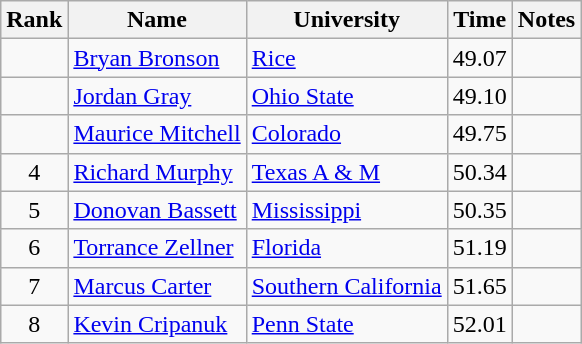<table class="wikitable sortable" style="text-align:center">
<tr>
<th>Rank</th>
<th>Name</th>
<th>University</th>
<th>Time</th>
<th>Notes</th>
</tr>
<tr>
<td></td>
<td align=left><a href='#'>Bryan Bronson</a></td>
<td align=left><a href='#'>Rice</a></td>
<td>49.07</td>
<td></td>
</tr>
<tr>
<td></td>
<td align=left><a href='#'>Jordan Gray</a></td>
<td align="left"><a href='#'>Ohio State</a></td>
<td>49.10</td>
<td></td>
</tr>
<tr>
<td></td>
<td align=left><a href='#'>Maurice Mitchell</a></td>
<td align="left"><a href='#'>Colorado</a></td>
<td>49.75</td>
<td></td>
</tr>
<tr>
<td>4</td>
<td align=left><a href='#'>Richard Murphy</a></td>
<td align="left"><a href='#'>Texas A & M</a></td>
<td>50.34</td>
<td></td>
</tr>
<tr>
<td>5</td>
<td align=left><a href='#'>Donovan Bassett</a></td>
<td align="left"><a href='#'>Mississippi</a></td>
<td>50.35</td>
<td></td>
</tr>
<tr>
<td>6</td>
<td align=left><a href='#'>Torrance Zellner</a></td>
<td align=left><a href='#'>Florida</a></td>
<td>51.19</td>
<td></td>
</tr>
<tr>
<td>7</td>
<td align=left><a href='#'>Marcus Carter</a></td>
<td align="left"><a href='#'>Southern California</a></td>
<td>51.65</td>
<td></td>
</tr>
<tr>
<td>8</td>
<td align=left><a href='#'>Kevin Cripanuk</a></td>
<td align="left"><a href='#'>Penn State</a></td>
<td>52.01</td>
<td></td>
</tr>
</table>
